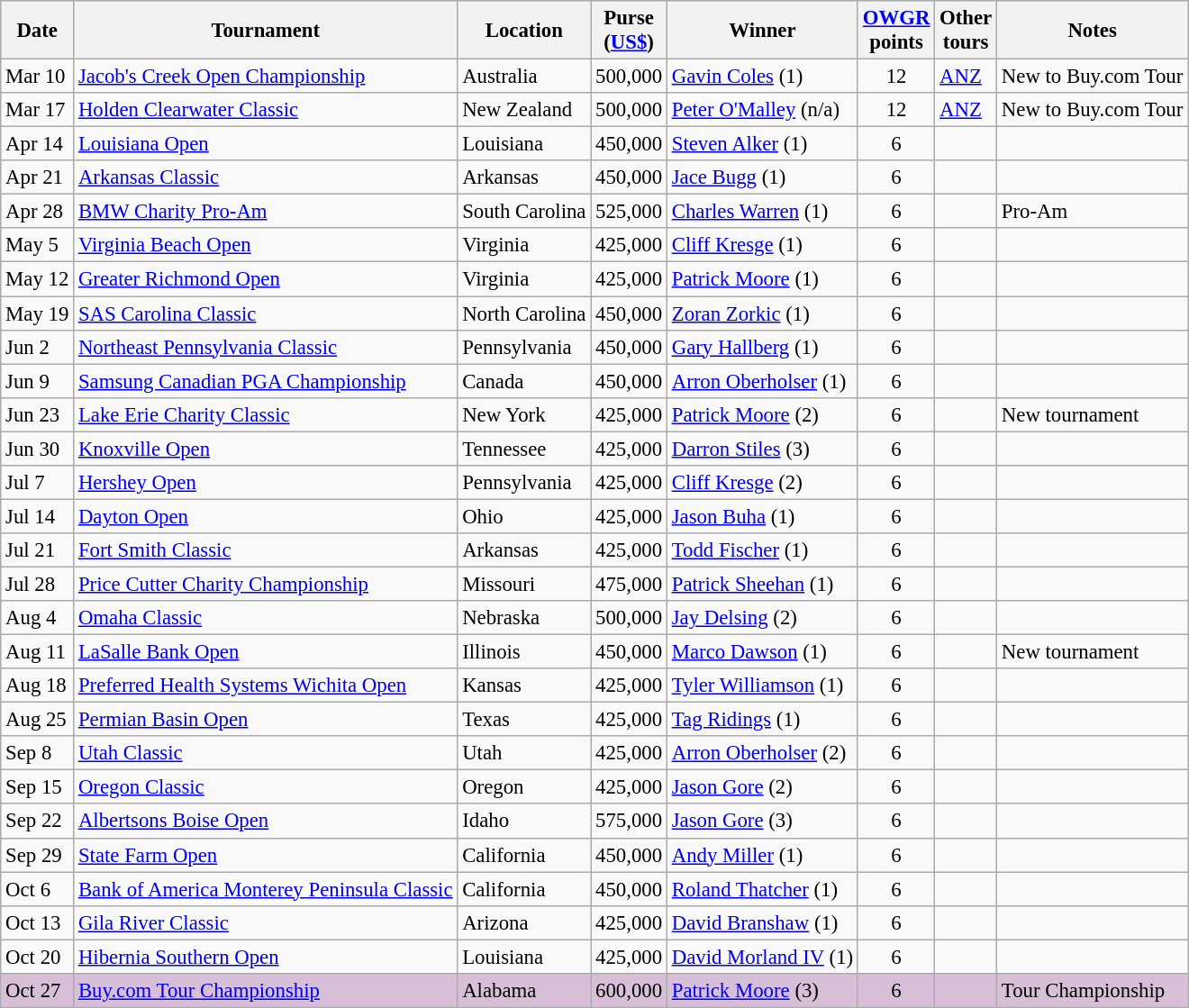<table class="wikitable" style="font-size:95%">
<tr>
<th>Date</th>
<th>Tournament</th>
<th>Location</th>
<th>Purse<br>(<a href='#'>US$</a>)</th>
<th>Winner</th>
<th><a href='#'>OWGR</a><br>points</th>
<th>Other<br>tours</th>
<th>Notes</th>
</tr>
<tr>
<td>Mar 10</td>
<td><a href='#'>Jacob's Creek Open Championship</a></td>
<td>Australia</td>
<td align=right>500,000</td>
<td> <a href='#'>Gavin Coles</a> (1)</td>
<td align=center>12</td>
<td><a href='#'>ANZ</a></td>
<td>New to Buy.com Tour</td>
</tr>
<tr>
<td>Mar 17</td>
<td><a href='#'>Holden Clearwater Classic</a></td>
<td>New Zealand</td>
<td align=right>500,000</td>
<td> <a href='#'>Peter O'Malley</a> (n/a)</td>
<td align=center>12</td>
<td><a href='#'>ANZ</a></td>
<td>New to Buy.com Tour</td>
</tr>
<tr>
<td>Apr 14</td>
<td><a href='#'>Louisiana Open</a></td>
<td>Louisiana</td>
<td align=right>450,000</td>
<td> <a href='#'>Steven Alker</a> (1)</td>
<td align=center>6</td>
<td></td>
<td></td>
</tr>
<tr>
<td>Apr 21</td>
<td><a href='#'>Arkansas Classic</a></td>
<td>Arkansas</td>
<td align=right>450,000</td>
<td> <a href='#'>Jace Bugg</a> (1)</td>
<td align=center>6</td>
<td></td>
<td></td>
</tr>
<tr>
<td>Apr 28</td>
<td><a href='#'>BMW Charity Pro-Am</a></td>
<td>South Carolina</td>
<td align=right>525,000</td>
<td> <a href='#'>Charles Warren</a> (1)</td>
<td align=center>6</td>
<td></td>
<td>Pro-Am</td>
</tr>
<tr>
<td>May 5</td>
<td><a href='#'>Virginia Beach Open</a></td>
<td>Virginia</td>
<td align=right>425,000</td>
<td> <a href='#'>Cliff Kresge</a> (1)</td>
<td align=center>6</td>
<td></td>
<td></td>
</tr>
<tr>
<td>May 12</td>
<td><a href='#'>Greater Richmond Open</a></td>
<td>Virginia</td>
<td align=right>425,000</td>
<td> <a href='#'>Patrick Moore</a> (1)</td>
<td align=center>6</td>
<td></td>
<td></td>
</tr>
<tr>
<td>May 19</td>
<td><a href='#'>SAS Carolina Classic</a></td>
<td>North Carolina</td>
<td align=right>450,000</td>
<td> <a href='#'>Zoran Zorkic</a> (1)</td>
<td align=center>6</td>
<td></td>
<td></td>
</tr>
<tr>
<td>Jun 2</td>
<td><a href='#'>Northeast Pennsylvania Classic</a></td>
<td>Pennsylvania</td>
<td align=right>450,000</td>
<td> <a href='#'>Gary Hallberg</a> (1)</td>
<td align=center>6</td>
<td></td>
<td></td>
</tr>
<tr>
<td>Jun 9</td>
<td><a href='#'>Samsung Canadian PGA Championship</a></td>
<td>Canada</td>
<td align=right>450,000</td>
<td> <a href='#'>Arron Oberholser</a> (1)</td>
<td align=center>6</td>
<td></td>
<td></td>
</tr>
<tr>
<td>Jun 23</td>
<td><a href='#'>Lake Erie Charity Classic</a></td>
<td>New York</td>
<td align=right>425,000</td>
<td> <a href='#'>Patrick Moore</a> (2)</td>
<td align=center>6</td>
<td></td>
<td>New tournament</td>
</tr>
<tr>
<td>Jun 30</td>
<td><a href='#'>Knoxville Open</a></td>
<td>Tennessee</td>
<td align=right>425,000</td>
<td> <a href='#'>Darron Stiles</a> (3)</td>
<td align=center>6</td>
<td></td>
<td></td>
</tr>
<tr>
<td>Jul 7</td>
<td><a href='#'>Hershey Open</a></td>
<td>Pennsylvania</td>
<td align=right>425,000</td>
<td> <a href='#'>Cliff Kresge</a> (2)</td>
<td align=center>6</td>
<td></td>
<td></td>
</tr>
<tr>
<td>Jul 14</td>
<td><a href='#'>Dayton Open</a></td>
<td>Ohio</td>
<td align=right>425,000</td>
<td> <a href='#'>Jason Buha</a> (1)</td>
<td align=center>6</td>
<td></td>
<td></td>
</tr>
<tr>
<td>Jul 21</td>
<td><a href='#'>Fort Smith Classic</a></td>
<td>Arkansas</td>
<td align=right>425,000</td>
<td> <a href='#'>Todd Fischer</a> (1)</td>
<td align=center>6</td>
<td></td>
<td></td>
</tr>
<tr>
<td>Jul 28</td>
<td><a href='#'>Price Cutter Charity Championship</a></td>
<td>Missouri</td>
<td align=right>475,000</td>
<td> <a href='#'>Patrick Sheehan</a> (1)</td>
<td align=center>6</td>
<td></td>
<td></td>
</tr>
<tr>
<td>Aug 4</td>
<td><a href='#'>Omaha Classic</a></td>
<td>Nebraska</td>
<td align=right>500,000</td>
<td> <a href='#'>Jay Delsing</a> (2)</td>
<td align=center>6</td>
<td></td>
<td></td>
</tr>
<tr>
<td>Aug 11</td>
<td><a href='#'>LaSalle Bank Open</a></td>
<td>Illinois</td>
<td align=right>450,000</td>
<td> <a href='#'>Marco Dawson</a> (1)</td>
<td align=center>6</td>
<td></td>
<td>New tournament</td>
</tr>
<tr>
<td>Aug 18</td>
<td><a href='#'>Preferred Health Systems Wichita Open</a></td>
<td>Kansas</td>
<td align=right>425,000</td>
<td> <a href='#'>Tyler Williamson</a> (1)</td>
<td align=center>6</td>
<td></td>
<td></td>
</tr>
<tr>
<td>Aug 25</td>
<td><a href='#'>Permian Basin Open</a></td>
<td>Texas</td>
<td align=right>425,000</td>
<td> <a href='#'>Tag Ridings</a> (1)</td>
<td align=center>6</td>
<td></td>
<td></td>
</tr>
<tr>
<td>Sep 8</td>
<td><a href='#'>Utah Classic</a></td>
<td>Utah</td>
<td align=right>425,000</td>
<td> <a href='#'>Arron Oberholser</a> (2)</td>
<td align=center>6</td>
<td></td>
<td></td>
</tr>
<tr>
<td>Sep 15</td>
<td><a href='#'>Oregon Classic</a></td>
<td>Oregon</td>
<td align=right>425,000</td>
<td> <a href='#'>Jason Gore</a> (2)</td>
<td align=center>6</td>
<td></td>
<td></td>
</tr>
<tr>
<td>Sep 22</td>
<td><a href='#'>Albertsons Boise Open</a></td>
<td>Idaho</td>
<td align=right>575,000</td>
<td> <a href='#'>Jason Gore</a> (3)</td>
<td align=center>6</td>
<td></td>
<td></td>
</tr>
<tr>
<td>Sep 29</td>
<td><a href='#'>State Farm Open</a></td>
<td>California</td>
<td align=right>450,000</td>
<td> <a href='#'>Andy Miller</a> (1)</td>
<td align=center>6</td>
<td></td>
<td></td>
</tr>
<tr>
<td>Oct 6</td>
<td><a href='#'>Bank of America Monterey Peninsula Classic</a></td>
<td>California</td>
<td align=right>450,000</td>
<td> <a href='#'>Roland Thatcher</a> (1)</td>
<td align=center>6</td>
<td></td>
<td></td>
</tr>
<tr>
<td>Oct 13</td>
<td><a href='#'>Gila River Classic</a></td>
<td>Arizona</td>
<td align=right>425,000</td>
<td> <a href='#'>David Branshaw</a> (1)</td>
<td align=center>6</td>
<td></td>
<td></td>
</tr>
<tr>
<td>Oct 20</td>
<td><a href='#'>Hibernia Southern Open</a></td>
<td>Louisiana</td>
<td align=right>425,000</td>
<td> <a href='#'>David Morland IV</a> (1)</td>
<td align=center>6</td>
<td></td>
<td></td>
</tr>
<tr style="background:thistle;">
<td>Oct 27</td>
<td><a href='#'>Buy.com Tour Championship</a></td>
<td>Alabama</td>
<td align=right>600,000</td>
<td> <a href='#'>Patrick Moore</a> (3)</td>
<td align=center>6</td>
<td></td>
<td>Tour Championship</td>
</tr>
</table>
